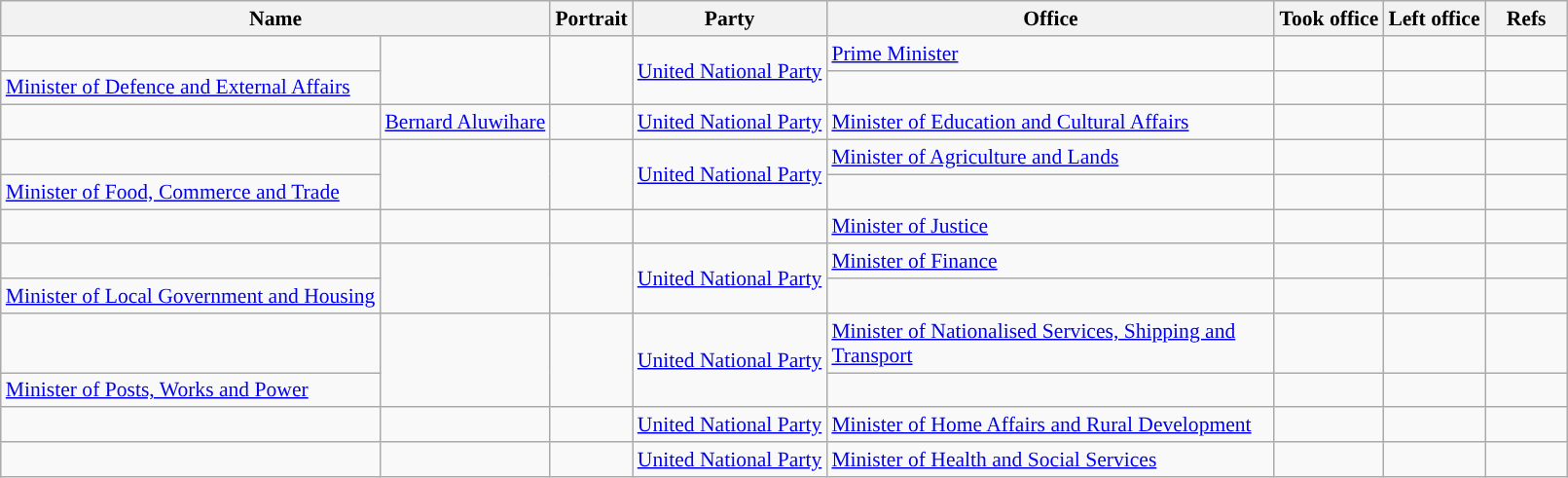<table class="wikitable plainrowheaders sortable" style="font-size:90%; text-align:left;">
<tr>
<th scope=col colspan="2">Name</th>
<th scope=col class=unsortable>Portrait</th>
<th scope=col>Party</th>
<th scope=col width=300px>Office</th>
<th scope=col>Took office</th>
<th scope=col>Left office</th>
<th scope=col width=50px class=unsortable>Refs</th>
</tr>
<tr>
<td !align="center" style="background:"></td>
<td rowspan=2></td>
<td align=center rowspan=2></td>
<td rowspan=2><a href='#'>United National Party</a></td>
<td><a href='#'>Prime Minister</a></td>
<td align=center></td>
<td align=center></td>
<td align=center></td>
</tr>
<tr>
<td><a href='#'>Minister of Defence and External Affairs</a></td>
<td align=center></td>
<td align=center></td>
<td align=center></td>
</tr>
<tr>
<td !align="center" style="background:"></td>
<td><a href='#'>Bernard Aluwihare</a></td>
<td align=center></td>
<td><a href='#'>United National Party</a></td>
<td><a href='#'>Minister of Education and Cultural Affairs</a></td>
<td align=center></td>
<td align=center></td>
<td align=center></td>
</tr>
<tr>
<td !align="center" style="background:"></td>
<td rowspan=2></td>
<td align=center rowspan=2></td>
<td rowspan=2><a href='#'>United National Party</a></td>
<td><a href='#'>Minister of Agriculture and Lands</a></td>
<td align=center></td>
<td align=center></td>
<td align=center></td>
</tr>
<tr>
<td><a href='#'>Minister of Food, Commerce and Trade</a></td>
<td align=center></td>
<td align=center></td>
<td align=center></td>
</tr>
<tr>
<td></td>
<td></td>
<td align=center></td>
<td></td>
<td><a href='#'>Minister of Justice</a></td>
<td align=center></td>
<td align=center></td>
<td align=center></td>
</tr>
<tr>
<td !align="center" style="background:"></td>
<td rowspan=2></td>
<td align=center rowspan=2></td>
<td rowspan=2><a href='#'>United National Party</a></td>
<td><a href='#'>Minister of Finance</a></td>
<td align=center></td>
<td align=center></td>
<td align=center></td>
</tr>
<tr>
<td><a href='#'>Minister of Local Government and Housing</a></td>
<td align=center></td>
<td align=center></td>
<td align=center></td>
</tr>
<tr>
<td !align="center" style="background:"></td>
<td rowspan=2></td>
<td align=center rowspan=2></td>
<td rowspan=2><a href='#'>United National Party</a></td>
<td><a href='#'>Minister of Nationalised Services, Shipping and Transport</a></td>
<td align=center></td>
<td align=center></td>
<td align=center></td>
</tr>
<tr>
<td><a href='#'>Minister of Posts, Works and Power</a></td>
<td align=center></td>
<td align=center></td>
<td align=center></td>
</tr>
<tr>
<td !align="center" style="background:"></td>
<td></td>
<td align=center></td>
<td><a href='#'>United National Party</a></td>
<td><a href='#'>Minister of Home Affairs and Rural Development</a></td>
<td align=center></td>
<td align=center></td>
<td align=center></td>
</tr>
<tr>
<td></td>
<td></td>
<td align=center></td>
<td><a href='#'>United National Party</a></td>
<td><a href='#'>Minister of Health and Social Services</a></td>
<td align=center></td>
<td align=center></td>
<td align=center></td>
</tr>
</table>
